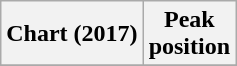<table class="wikitable plainrowheaders" style="text-align:center;">
<tr>
<th scope="col">Chart (2017)</th>
<th scope="col">Peak <br> position</th>
</tr>
<tr>
</tr>
</table>
